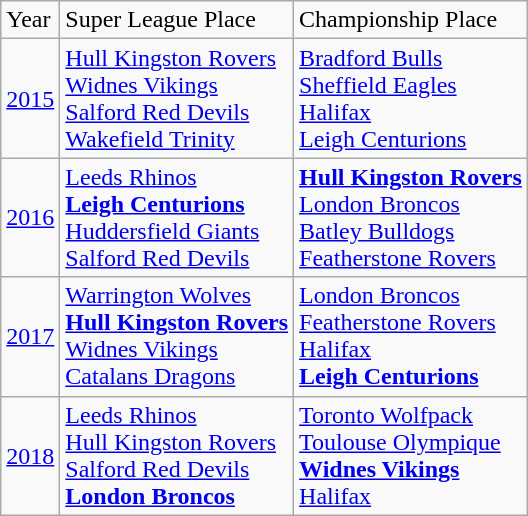<table class="wikitable" style="text-align:left;">
<tr>
<td>Year</td>
<td>Super League Place</td>
<td>Championship Place</td>
</tr>
<tr>
<td><a href='#'>2015</a></td>
<td> <a href='#'>Hull Kingston Rovers</a><br> <a href='#'>Widnes Vikings</a><br> <a href='#'>Salford Red Devils</a><br> <a href='#'>Wakefield Trinity</a></td>
<td> <a href='#'>Bradford Bulls</a><br> <a href='#'>Sheffield Eagles</a><br> <a href='#'>Halifax</a><br> <a href='#'>Leigh Centurions</a></td>
</tr>
<tr>
<td><a href='#'>2016</a></td>
<td> <a href='#'>Leeds Rhinos</a><br> <strong><a href='#'>Leigh Centurions</a></strong><br> <a href='#'>Huddersfield Giants</a><br> <a href='#'>Salford Red Devils</a></td>
<td> <strong><a href='#'>Hull Kingston Rovers</a></strong><br> <a href='#'>London Broncos</a><br> <a href='#'>Batley Bulldogs</a><br> <a href='#'>Featherstone Rovers</a></td>
</tr>
<tr>
<td><a href='#'>2017</a></td>
<td> <a href='#'>Warrington Wolves</a><br> <strong><a href='#'>Hull Kingston Rovers</a></strong><br> <a href='#'>Widnes Vikings</a><br> <a href='#'>Catalans Dragons</a></td>
<td> <a href='#'>London Broncos</a><br> <a href='#'>Featherstone Rovers</a><br> <a href='#'>Halifax</a><br> <strong><a href='#'>Leigh Centurions</a></strong></td>
</tr>
<tr>
<td><a href='#'>2018</a></td>
<td> <a href='#'>Leeds Rhinos</a><br> <a href='#'>Hull Kingston Rovers</a><br> <a href='#'>Salford Red Devils</a><br><strong> <a href='#'>London Broncos</a></strong></td>
<td> <a href='#'>Toronto Wolfpack</a><br> <a href='#'>Toulouse Olympique</a><br><strong> <a href='#'>Widnes Vikings</a></strong><br> <a href='#'>Halifax</a></td>
</tr>
</table>
